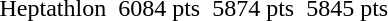<table>
<tr>
<td>Heptathlon<br></td>
<td></td>
<td>6084 pts</td>
<td></td>
<td>5874 pts</td>
<td></td>
<td>5845 pts</td>
</tr>
</table>
